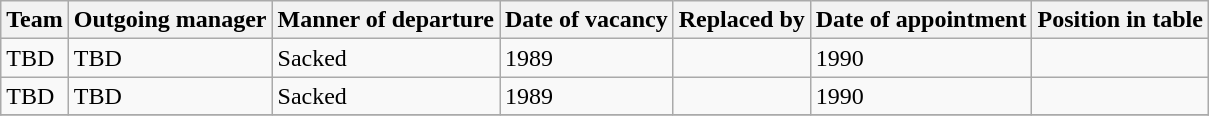<table class="wikitable">
<tr>
<th>Team</th>
<th>Outgoing manager</th>
<th>Manner of departure</th>
<th>Date of vacancy</th>
<th>Replaced by</th>
<th>Date of appointment</th>
<th>Position in table</th>
</tr>
<tr>
<td>TBD</td>
<td> TBD</td>
<td>Sacked</td>
<td>1989</td>
<td></td>
<td>1990</td>
<td></td>
</tr>
<tr>
<td>TBD</td>
<td> TBD</td>
<td>Sacked</td>
<td>1989</td>
<td></td>
<td>1990</td>
<td></td>
</tr>
<tr>
</tr>
</table>
